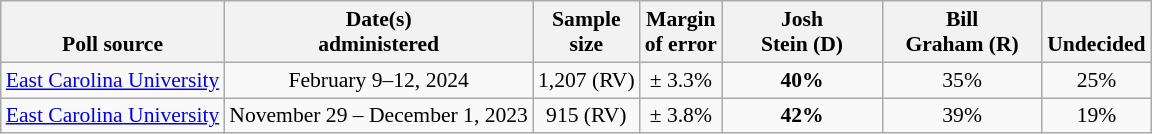<table class="wikitable" style="font-size:90%;text-align:center;">
<tr valign=bottom>
<th>Poll source</th>
<th>Date(s)<br>administered</th>
<th>Sample<br>size</th>
<th>Margin<br>of error</th>
<th style="width:100px;">Josh<br>Stein (D)</th>
<th style="width:100px;">Bill<br>Graham (R)</th>
<th>Undecided</th>
</tr>
<tr>
<td style="text-align:left;"><a href='#'>East Carolina University</a></td>
<td>February 9–12, 2024</td>
<td>1,207 (RV)</td>
<td>± 3.3%</td>
<td><strong>40%</strong></td>
<td>35%</td>
<td>25%</td>
</tr>
<tr>
<td style="text-align:left;"><a href='#'>East Carolina University</a></td>
<td>November 29 – December 1, 2023</td>
<td>915 (RV)</td>
<td>± 3.8%</td>
<td><strong>42%</strong></td>
<td>39%</td>
<td>19%</td>
</tr>
</table>
